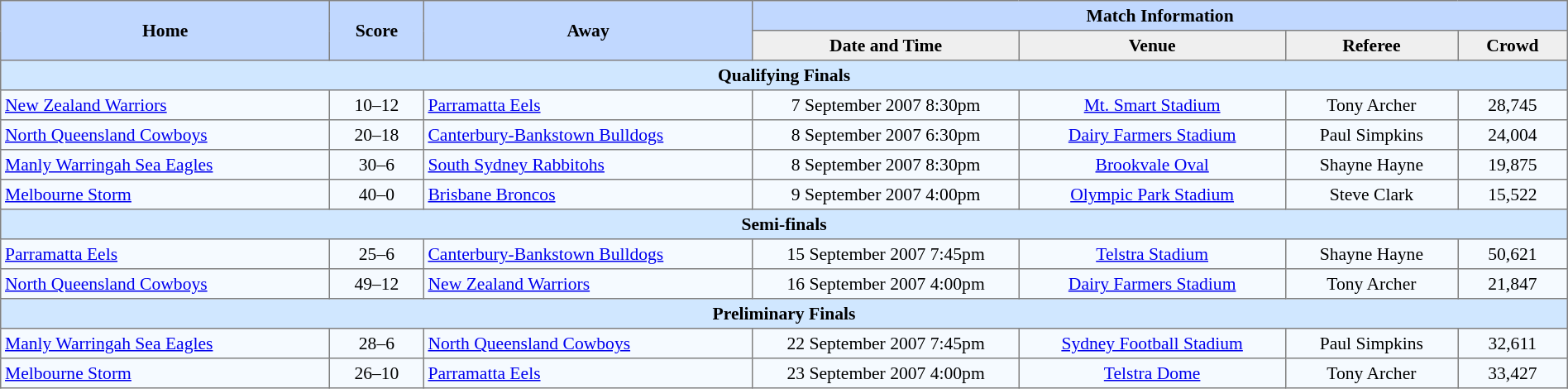<table border="1" cellpadding="3" cellspacing="0" style="border-collapse:collapse; font-size:90%; text-align:center; width:100%;">
<tr style="background:#c1d8ff;">
<th rowspan="2" style="width:21%;">Home</th>
<th rowspan="2" style="width:6%;">Score</th>
<th rowspan="2" style="width:21%;">Away</th>
<th colspan=6>Match Information</th>
</tr>
<tr style="background:#efefef;">
<th width=17%>Date and Time</th>
<th width=17%>Venue</th>
<th width=11%>Referee</th>
<th width=7%>Crowd</th>
</tr>
<tr style="background:#d0e7ff;">
<td colspan=7><strong>Qualifying Finals</strong></td>
</tr>
<tr style="background:#f5faff;">
<td align=left> <a href='#'>New Zealand Warriors</a></td>
<td>10–12</td>
<td align=left> <a href='#'>Parramatta Eels</a></td>
<td>7 September 2007 8:30pm</td>
<td><a href='#'>Mt. Smart Stadium</a></td>
<td>Tony Archer</td>
<td>28,745</td>
</tr>
<tr style="background:#f5faff;">
<td align=left> <a href='#'>North Queensland Cowboys</a></td>
<td>20–18</td>
<td align=left> <a href='#'>Canterbury-Bankstown Bulldogs</a></td>
<td>8 September 2007 6:30pm</td>
<td><a href='#'>Dairy Farmers Stadium</a></td>
<td>Paul Simpkins</td>
<td>24,004</td>
</tr>
<tr style="background:#f5faff;">
<td align=left> <a href='#'>Manly Warringah Sea Eagles</a></td>
<td>30–6</td>
<td align=left> <a href='#'>South Sydney Rabbitohs</a></td>
<td>8 September 2007 8:30pm</td>
<td><a href='#'>Brookvale Oval</a></td>
<td>Shayne Hayne</td>
<td>19,875</td>
</tr>
<tr style="background:#f5faff;">
<td align=left> <a href='#'>Melbourne Storm</a></td>
<td>40–0</td>
<td align=left> <a href='#'>Brisbane Broncos</a></td>
<td>9 September 2007 4:00pm</td>
<td><a href='#'>Olympic Park Stadium</a></td>
<td>Steve Clark</td>
<td>15,522</td>
</tr>
<tr style="background:#d0e7ff;">
<td colspan=7><strong>Semi-finals</strong></td>
</tr>
<tr style="background:#f5faff;">
<td align=left> <a href='#'>Parramatta Eels</a></td>
<td>25–6</td>
<td align=left> <a href='#'>Canterbury-Bankstown Bulldogs</a></td>
<td>15 September 2007 7:45pm</td>
<td><a href='#'>Telstra Stadium</a></td>
<td>Shayne Hayne</td>
<td>50,621</td>
</tr>
<tr style="background:#f5faff;">
<td align=left> <a href='#'>North Queensland Cowboys</a></td>
<td>49–12</td>
<td align=left> <a href='#'>New Zealand Warriors</a></td>
<td>16 September 2007 4:00pm</td>
<td><a href='#'>Dairy Farmers Stadium</a></td>
<td>Tony Archer</td>
<td>21,847</td>
</tr>
<tr style="background:#d0e7ff;">
<td colspan=7><strong>Preliminary Finals</strong></td>
</tr>
<tr style="background:#f5faff;">
<td align=left> <a href='#'>Manly Warringah Sea Eagles</a></td>
<td>28–6</td>
<td align=left> <a href='#'>North Queensland Cowboys</a></td>
<td>22 September 2007 7:45pm</td>
<td><a href='#'>Sydney Football Stadium</a></td>
<td>Paul Simpkins</td>
<td>32,611</td>
</tr>
<tr style="background:#f5faff;">
<td align=left>  <a href='#'>Melbourne Storm</a></td>
<td>26–10</td>
<td align=left> <a href='#'>Parramatta Eels</a></td>
<td>23 September 2007 4:00pm</td>
<td><a href='#'>Telstra Dome</a></td>
<td>Tony Archer</td>
<td>33,427</td>
</tr>
</table>
